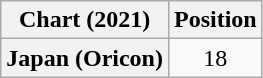<table class="wikitable plainrowheaders" style="text-align:center">
<tr>
<th scope="col">Chart (2021)</th>
<th scope="col">Position</th>
</tr>
<tr>
<th scope="row">Japan (Oricon)</th>
<td>18</td>
</tr>
</table>
